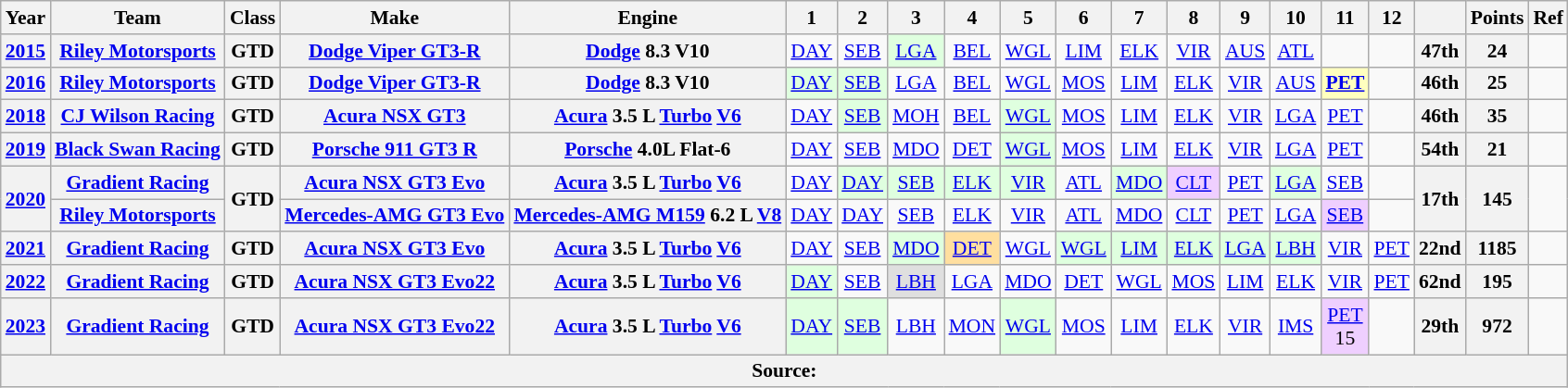<table class="wikitable" style="text-align:center; font-size:90%">
<tr>
<th>Year</th>
<th>Team</th>
<th>Class</th>
<th>Make</th>
<th>Engine</th>
<th>1</th>
<th>2</th>
<th>3</th>
<th>4</th>
<th>5</th>
<th>6</th>
<th>7</th>
<th>8</th>
<th>9</th>
<th>10</th>
<th>11</th>
<th>12</th>
<th></th>
<th>Points</th>
<th>Ref</th>
</tr>
<tr>
<th><a href='#'>2015</a></th>
<th><a href='#'>Riley Motorsports</a></th>
<th>GTD</th>
<th><a href='#'>Dodge Viper GT3-R</a></th>
<th><a href='#'>Dodge</a> 8.3 V10</th>
<td style="background:#;"><a href='#'>DAY</a><br></td>
<td style="background:#;"><a href='#'>SEB</a><br></td>
<td style="background:#DFFFDF;"><a href='#'>LGA</a><br></td>
<td style="background:#;"><a href='#'>BEL</a><br></td>
<td style="background:#;"><a href='#'>WGL</a><br></td>
<td style="background:#;"><a href='#'>LIM</a><br></td>
<td style="background:#;"><a href='#'>ELK</a><br></td>
<td style="background:#;"><a href='#'>VIR</a><br></td>
<td style="background:#;"><a href='#'>AUS</a><br></td>
<td style="background:#;"><a href='#'>ATL</a><br></td>
<td></td>
<td></td>
<th>47th</th>
<th>24</th>
<td></td>
</tr>
<tr>
<th><a href='#'>2016</a></th>
<th><a href='#'>Riley Motorsports</a></th>
<th>GTD</th>
<th><a href='#'>Dodge Viper GT3-R</a></th>
<th><a href='#'>Dodge</a> 8.3 V10</th>
<td style="background:#DFFFDF;"><a href='#'>DAY</a><br></td>
<td style="background:#DFFFDF;"><a href='#'>SEB</a><br></td>
<td style="background:#;"><a href='#'>LGA</a><br></td>
<td style="background:#;"><a href='#'>BEL</a><br></td>
<td style="background:#;"><a href='#'>WGL</a><br></td>
<td style="background:#;"><a href='#'>MOS</a><br></td>
<td style="background:#;"><a href='#'>LIM</a><br></td>
<td style="background:#;"><a href='#'>ELK</a><br></td>
<td style="background:#;"><a href='#'>VIR</a><br></td>
<td style="background:#;"><a href='#'>AUS</a><br></td>
<td style="background:#FFFFBF;"><strong><a href='#'>PET</a></strong><br></td>
<td></td>
<th>46th</th>
<th>25</th>
<td></td>
</tr>
<tr>
<th><a href='#'>2018</a></th>
<th><a href='#'>CJ Wilson Racing</a></th>
<th>GTD</th>
<th><a href='#'>Acura NSX GT3</a></th>
<th><a href='#'>Acura</a> 3.5 L <a href='#'>Turbo</a> <a href='#'>V6</a></th>
<td style="background:#;"><a href='#'>DAY</a><br></td>
<td style="background:#DFFFDF;"><a href='#'>SEB</a><br></td>
<td style="background:#;"><a href='#'>MOH</a><br></td>
<td style="background:#;"><a href='#'>BEL</a><br></td>
<td style="background:#DFFFDF;"><a href='#'>WGL</a><br></td>
<td style="background:#;"><a href='#'>MOS</a><br></td>
<td style="background:#;"><a href='#'>LIM</a><br></td>
<td style="background:#;"><a href='#'>ELK</a><br></td>
<td style="background:#;"><a href='#'>VIR</a><br></td>
<td style="background:#;"><a href='#'>LGA</a><br></td>
<td style="background:#;"><a href='#'>PET</a><br></td>
<td></td>
<th>46th</th>
<th>35</th>
<td></td>
</tr>
<tr>
<th><a href='#'>2019</a></th>
<th><a href='#'>Black Swan Racing</a></th>
<th>GTD</th>
<th><a href='#'>Porsche 911 GT3 R</a></th>
<th><a href='#'>Porsche</a> 4.0L Flat-6</th>
<td style="background:#;"><a href='#'>DAY</a><br></td>
<td style="background:#;"><a href='#'>SEB</a><br></td>
<td style="background:#;"><a href='#'>MDO</a><br></td>
<td style="background:#;"><a href='#'>DET</a><br></td>
<td style="background:#dfffdf;"><a href='#'>WGL</a><br></td>
<td style="background:#;"><a href='#'>MOS</a><br></td>
<td style="background:#;"><a href='#'>LIM</a><br></td>
<td style="background:#;"><a href='#'>ELK</a><br></td>
<td style="background:#;"><a href='#'>VIR</a><br></td>
<td style="background:#;"><a href='#'>LGA</a><br></td>
<td style="background:#;"><a href='#'>PET</a><br></td>
<td></td>
<th>54th</th>
<th>21</th>
<td></td>
</tr>
<tr>
<th rowspan=2><a href='#'>2020</a></th>
<th><a href='#'>Gradient Racing</a></th>
<th rowspan=2>GTD</th>
<th><a href='#'>Acura NSX GT3 Evo</a></th>
<th><a href='#'>Acura</a> 3.5 L <a href='#'>Turbo</a> <a href='#'>V6</a></th>
<td style="background:#;"><a href='#'>DAY</a><br></td>
<td style="background:#DFFFDF;"><a href='#'>DAY</a><br></td>
<td style="background:#DFFFDF;"><a href='#'>SEB</a><br></td>
<td style="background:#DFFFDF;"><a href='#'>ELK</a><br></td>
<td style="background:#DFFFDF;"><a href='#'>VIR</a><br></td>
<td style="background:#;"><a href='#'>ATL</a><br></td>
<td style="background:#DFFFDF;"><a href='#'>MDO</a><br></td>
<td style="background:#EFCFFF;"><a href='#'>CLT</a><br></td>
<td style="background:#;"><a href='#'>PET</a><br></td>
<td style="background:#DFFFDF;"><a href='#'>LGA</a><br></td>
<td style="background:#;"><a href='#'>SEB</a><br></td>
<td></td>
<th rowspan=2>17th</th>
<th rowspan=2>145</th>
<td rowspan="2"></td>
</tr>
<tr>
<th><a href='#'>Riley Motorsports</a></th>
<th><a href='#'>Mercedes-AMG GT3 Evo</a></th>
<th><a href='#'>Mercedes-AMG M159</a> 6.2 L <a href='#'>V8</a></th>
<td style="background:#;"><a href='#'>DAY</a><br></td>
<td style="background:#;"><a href='#'>DAY</a><br></td>
<td style="background:#;"><a href='#'>SEB</a><br></td>
<td style="background:#;"><a href='#'>ELK</a><br></td>
<td style="background:#;"><a href='#'>VIR</a><br></td>
<td style="background:#;"><a href='#'>ATL</a><br></td>
<td style="background:#;"><a href='#'>MDO</a><br></td>
<td style="background:#;"><a href='#'>CLT</a><br></td>
<td style="background:#;"><a href='#'>PET</a><br></td>
<td style="background:#;"><a href='#'>LGA</a><br></td>
<td style="background:#EFCFFF;"><a href='#'>SEB</a><br></td>
<td></td>
</tr>
<tr>
<th><a href='#'>2021</a></th>
<th><a href='#'>Gradient Racing</a></th>
<th>GTD</th>
<th><a href='#'>Acura NSX GT3 Evo</a></th>
<th><a href='#'>Acura</a> 3.5 L <a href='#'>Turbo</a> <a href='#'>V6</a></th>
<td style="background:#;"><a href='#'>DAY</a><br></td>
<td style="background:#;"><a href='#'>SEB</a><br></td>
<td style="background:#DFFFDF;"><a href='#'>MDO</a><br></td>
<td style="background:#FFDF9F;"><a href='#'>DET</a><br></td>
<td style="background:#;"><a href='#'>WGL</a><br></td>
<td style="background:#DFFFDF;"><a href='#'>WGL</a><br></td>
<td style="background:#DFFFDF;"><a href='#'>LIM</a><br></td>
<td style="background:#DFFFDF;"><a href='#'>ELK</a><br></td>
<td style="background:#DFFFDF;"><a href='#'>LGA</a><br></td>
<td style="background:#DFFFDF;"><a href='#'>LBH</a><br></td>
<td style="background:#;"><a href='#'>VIR</a><br></td>
<td style="background:#;"><a href='#'>PET</a><br></td>
<th>22nd</th>
<th>1185</th>
<td></td>
</tr>
<tr>
<th><a href='#'>2022</a></th>
<th><a href='#'>Gradient Racing</a></th>
<th>GTD</th>
<th><a href='#'>Acura NSX GT3 Evo22</a></th>
<th><a href='#'>Acura</a> 3.5 L <a href='#'>Turbo</a> <a href='#'>V6</a></th>
<td style="background:#DFFFDF;"><a href='#'>DAY</a><br></td>
<td style="background:"><a href='#'>SEB</a><br></td>
<td style="background:#DFDFDF;"><a href='#'>LBH</a><br></td>
<td style="background:"><a href='#'>LGA</a><br></td>
<td style="background:"><a href='#'>MDO</a><br></td>
<td style="background:"><a href='#'>DET</a><br></td>
<td style="background:"><a href='#'>WGL</a><br></td>
<td style="background:"><a href='#'>MOS</a><br></td>
<td style="background:"><a href='#'>LIM</a><br></td>
<td style="background:"><a href='#'>ELK</a><br></td>
<td style="background:"><a href='#'>VIR</a><br></td>
<td style="background:"><a href='#'>PET</a><br></td>
<th>62nd</th>
<th>195</th>
<td></td>
</tr>
<tr>
<th><a href='#'>2023</a></th>
<th><a href='#'>Gradient Racing</a></th>
<th>GTD</th>
<th><a href='#'>Acura NSX GT3 Evo22</a></th>
<th><a href='#'>Acura</a> 3.5 L <a href='#'>Turbo</a> <a href='#'>V6</a></th>
<td style="background:#DFFFDF;"><a href='#'>DAY</a><br></td>
<td style="background:#DFFFDF;"><a href='#'>SEB</a><br></td>
<td style="background:#;"><a href='#'>LBH</a><br></td>
<td style="background:#;"><a href='#'>MON</a><br></td>
<td style="background:#DFFFDF;"><a href='#'>WGL</a><br></td>
<td style="background:#;"><a href='#'>MOS</a><br></td>
<td style="background:#;"><a href='#'>LIM</a><br></td>
<td style="background:#;"><a href='#'>ELK</a><br></td>
<td style="background:#;"><a href='#'>VIR</a><br></td>
<td style="background:#;"><a href='#'>IMS</a></td>
<td style="background:#EFCFFF;"><a href='#'>PET</a><br>15</td>
<td></td>
<th>29th</th>
<th>972</th>
<td></td>
</tr>
<tr>
<th colspan="20">Source:</th>
</tr>
</table>
